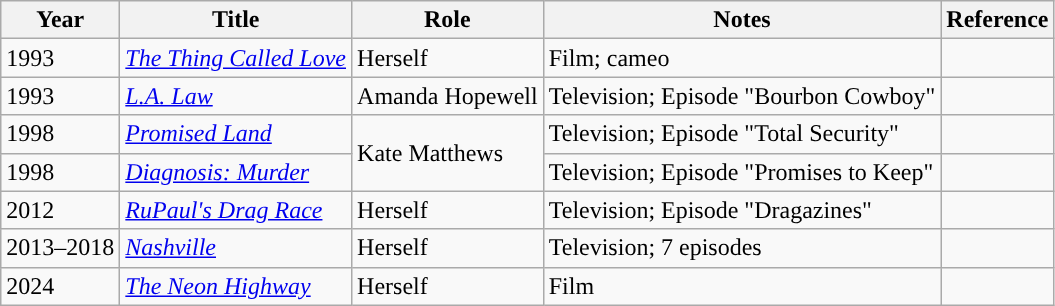<table class="wikitable sortable">
<tr>
<th>Year</th>
<th>Title</th>
<th>Role</th>
<th class="unsortable">Notes</th>
<th>Reference</th>
</tr>
<tr>
<td>1993</td>
<td><em><a href='#'>The Thing Called Love</a></em></td>
<td>Herself</td>
<td>Film; cameo</td>
<td></td>
</tr>
<tr>
<td>1993</td>
<td><em><a href='#'>L.A. Law</a></em></td>
<td>Amanda Hopewell</td>
<td>Television; Episode "Bourbon Cowboy"</td>
<td></td>
</tr>
<tr>
<td>1998</td>
<td><em><a href='#'>Promised Land</a></em></td>
<td rowspan="2">Kate Matthews</td>
<td>Television; Episode "Total Security"</td>
<td></td>
</tr>
<tr>
<td>1998</td>
<td><em><a href='#'>Diagnosis: Murder</a></em></td>
<td>Television; Episode "Promises to Keep"</td>
<td></td>
</tr>
<tr>
<td>2012</td>
<td><em><a href='#'>RuPaul's Drag Race</a></em></td>
<td>Herself</td>
<td>Television; Episode "Dragazines"</td>
<td></td>
</tr>
<tr>
<td>2013–2018</td>
<td><em><a href='#'>Nashville</a></em></td>
<td>Herself</td>
<td>Television; 7 episodes</td>
<td></td>
</tr>
<tr>
<td>2024</td>
<td><em><a href='#'>The Neon Highway</a></em></td>
<td>Herself</td>
<td>Film</td>
<td></td>
</tr>
</table>
